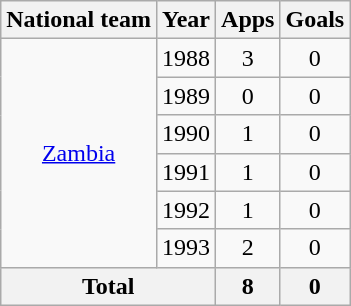<table class="wikitable" style="text-align: center;">
<tr>
<th>National team</th>
<th>Year</th>
<th>Apps</th>
<th>Goals</th>
</tr>
<tr>
<td rowspan="6"><a href='#'>Zambia</a></td>
<td>1988</td>
<td>3</td>
<td>0</td>
</tr>
<tr>
<td>1989</td>
<td>0</td>
<td>0</td>
</tr>
<tr>
<td>1990</td>
<td>1</td>
<td>0</td>
</tr>
<tr>
<td>1991</td>
<td>1</td>
<td>0</td>
</tr>
<tr>
<td>1992</td>
<td>1</td>
<td>0</td>
</tr>
<tr>
<td>1993</td>
<td>2</td>
<td>0</td>
</tr>
<tr>
<th colspan="2">Total</th>
<th>8</th>
<th>0</th>
</tr>
</table>
